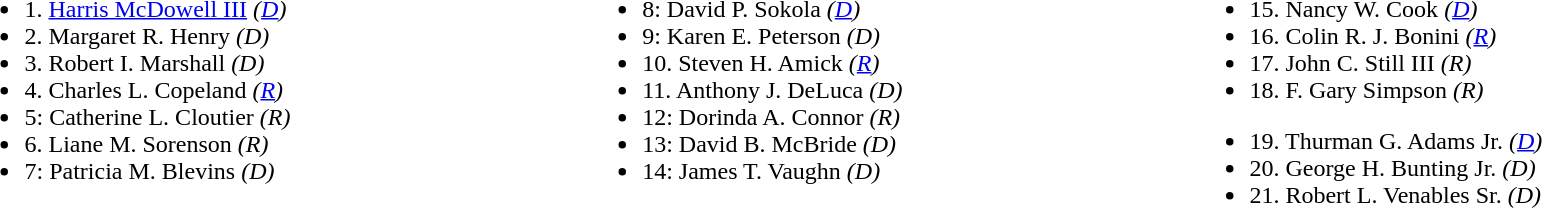<table width=100%>
<tr valign=top>
<td><br><ul><li>1. <a href='#'>Harris McDowell III</a> <em>(<a href='#'>D</a>)</em></li><li>2. Margaret R. Henry <em>(D)</em></li><li>3. Robert I. Marshall <em>(D)</em></li><li>4. Charles L. Copeland <em>(<a href='#'>R</a>)</em></li><li>5: Catherine L. Cloutier <em>(R)</em></li><li>6. Liane M. Sorenson <em>(R)</em></li><li>7: Patricia M. Blevins <em>(D)</em></li></ul></td>
<td><br><ul><li>8: David P. Sokola <em>(<a href='#'>D</a>)</em></li><li>9: Karen E. Peterson <em>(D)</em></li><li>10. Steven H. Amick <em>(<a href='#'>R</a>)</em></li><li>11. Anthony J. DeLuca <em>(D)</em></li><li>12: Dorinda A. Connor <em>(R)</em></li><li>13: David B. McBride <em>(D)</em></li><li>14: James T. Vaughn <em>(D)</em></li></ul></td>
<td><br><ul><li>15. Nancy W. Cook <em>(<a href='#'>D</a>)</em></li><li>16. Colin R. J. Bonini <em>(<a href='#'>R</a>)</em></li><li>17. John C. Still III <em>(R)</em></li><li>18. F. Gary Simpson <em>(R)</em></li></ul><ul><li>19. Thurman G. Adams Jr. <em>(<a href='#'>D</a>)</em></li><li>20. George H. Bunting Jr. <em>(D)</em></li><li>21. Robert L. Venables Sr. <em>(D)</em></li></ul></td>
</tr>
</table>
